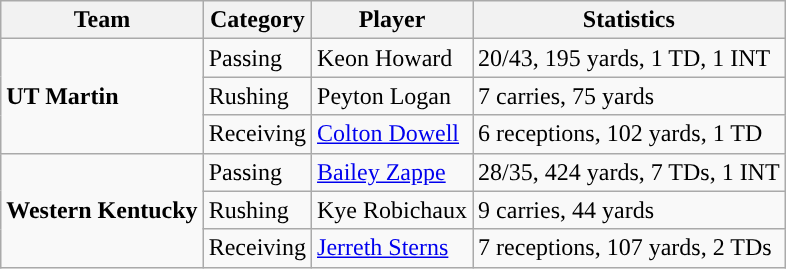<table class="wikitable" style="float: left;">
<tr>
<th>Team</th>
<th>Category</th>
<th>Player</th>
<th>Statistics</th>
</tr>
<tr>
<td rowspan=3><strong>UT Martin</strong></td>
<td>Passing</td>
<td>Keon Howard</td>
<td>20/43, 195 yards, 1 TD, 1 INT</td>
</tr>
<tr>
<td>Rushing</td>
<td>Peyton Logan</td>
<td>7 carries, 75 yards</td>
</tr>
<tr>
<td>Receiving</td>
<td><a href='#'>Colton Dowell</a></td>
<td>6 receptions, 102 yards, 1 TD</td>
</tr>
<tr>
<td rowspan=3><strong>Western Kentucky</strong></td>
<td>Passing</td>
<td><a href='#'>Bailey Zappe</a></td>
<td>28/35, 424 yards, 7 TDs, 1 INT</td>
</tr>
<tr>
<td>Rushing</td>
<td>Kye Robichaux</td>
<td>9 carries, 44 yards</td>
</tr>
<tr>
<td>Receiving</td>
<td><a href='#'>Jerreth Sterns</a></td>
<td>7 receptions, 107 yards, 2 TDs</td>
</tr>
</table>
